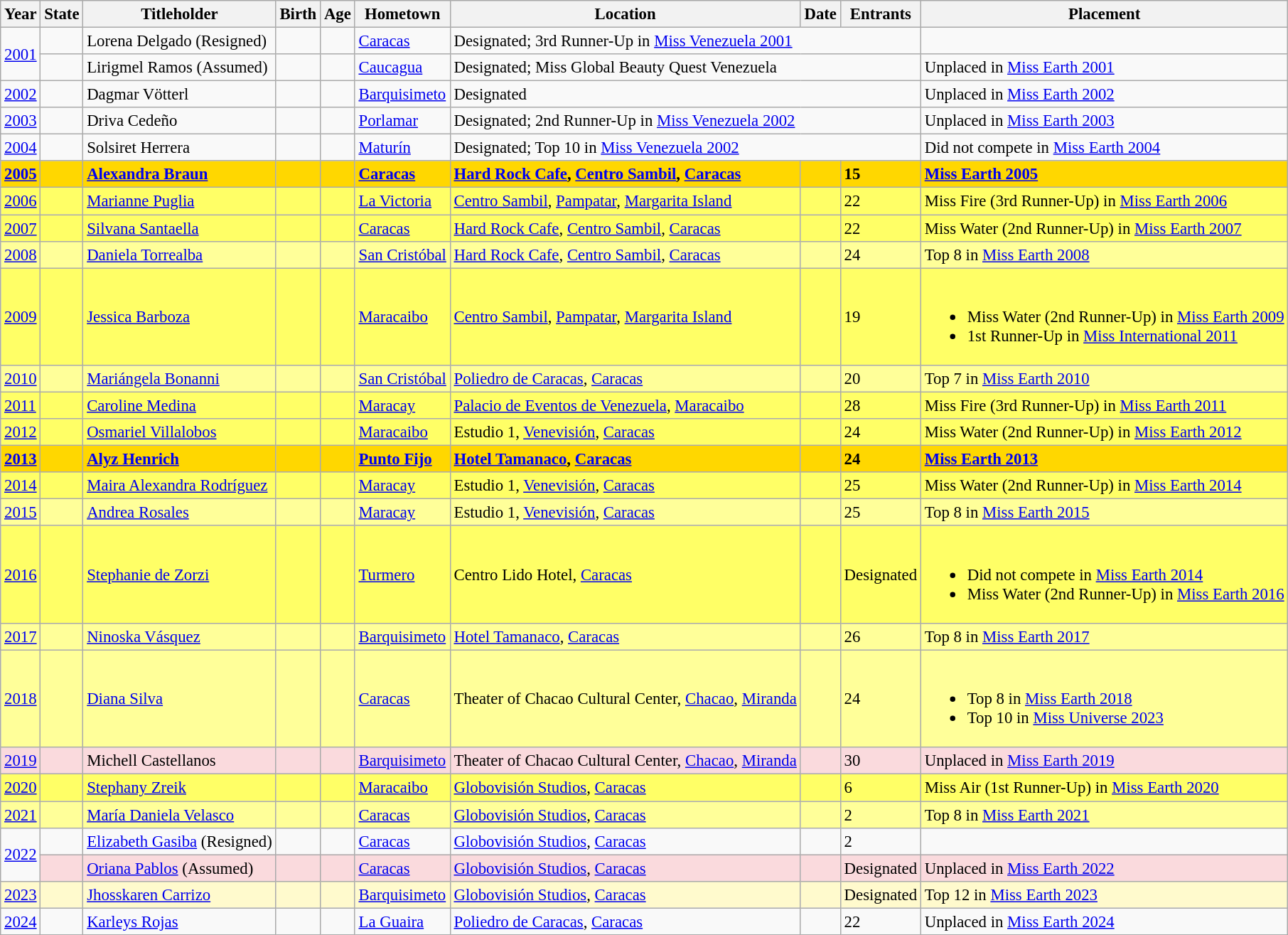<table class="wikitable sortable" style="font-size: 95%;">
<tr>
<th>Year</th>
<th>State</th>
<th>Titleholder</th>
<th>Birth</th>
<th>Age</th>
<th>Hometown</th>
<th>Location</th>
<th>Date</th>
<th>Entrants</th>
<th>Placement</th>
</tr>
<tr>
<td rowspan="2"><a href='#'>2001</a></td>
<td></td>
<td>Lorena Delgado (Resigned)</td>
<td></td>
<td></td>
<td><a href='#'>Caracas</a></td>
<td colspan="3">Designated; 3rd Runner-Up in <a href='#'>Miss Venezuela 2001</a></td>
<td></td>
</tr>
<tr>
<td></td>
<td>Lirigmel Ramos (Assumed)</td>
<td></td>
<td></td>
<td><a href='#'>Caucagua</a></td>
<td colspan="3">Designated; Miss Global Beauty Quest Venezuela</td>
<td>Unplaced in <a href='#'>Miss Earth 2001</a></td>
</tr>
<tr>
<td><a href='#'>2002</a></td>
<td></td>
<td>Dagmar Vötterl</td>
<td></td>
<td></td>
<td><a href='#'>Barquisimeto</a></td>
<td colspan="3">Designated</td>
<td>Unplaced in <a href='#'>Miss Earth 2002</a></td>
</tr>
<tr>
<td><a href='#'>2003</a></td>
<td></td>
<td>Driva Cedeño</td>
<td></td>
<td></td>
<td><a href='#'>Porlamar</a></td>
<td colspan="3">Designated; 2nd Runner-Up in <a href='#'>Miss Venezuela 2002</a></td>
<td>Unplaced in <a href='#'>Miss Earth 2003</a></td>
</tr>
<tr>
<td><a href='#'>2004</a></td>
<td></td>
<td>Solsiret Herrera</td>
<td></td>
<td></td>
<td><a href='#'>Maturín</a></td>
<td colspan="3">Designated; Top 10 in <a href='#'>Miss Venezuela 2002</a></td>
<td>Did not compete in <a href='#'>Miss Earth 2004</a></td>
</tr>
<tr style="background-color:gold; font-weight: bold ">
<td><a href='#'>2005</a></td>
<td></td>
<td><a href='#'>Alexandra Braun</a></td>
<td></td>
<td></td>
<td><a href='#'>Caracas</a></td>
<td><a href='#'>Hard Rock Cafe</a>, <a href='#'>Centro Sambil</a>, <a href='#'>Caracas</a></td>
<td></td>
<td>15</td>
<td><a href='#'>Miss Earth 2005</a></td>
</tr>
<tr style="background-color:#FFFF66;">
<td><a href='#'>2006</a></td>
<td></td>
<td><a href='#'>Marianne Puglia</a></td>
<td></td>
<td></td>
<td><a href='#'>La Victoria</a></td>
<td><a href='#'>Centro Sambil</a>, <a href='#'>Pampatar</a>, <a href='#'>Margarita Island</a></td>
<td></td>
<td>22</td>
<td>Miss Fire (3rd Runner-Up) in <a href='#'>Miss Earth 2006</a></td>
</tr>
<tr style="background-color:#FFFF66;">
<td><a href='#'>2007</a></td>
<td></td>
<td><a href='#'>Silvana Santaella</a></td>
<td></td>
<td></td>
<td><a href='#'>Caracas</a></td>
<td><a href='#'>Hard Rock Cafe</a>, <a href='#'>Centro Sambil</a>, <a href='#'>Caracas</a></td>
<td></td>
<td>22</td>
<td>Miss Water (2nd Runner-Up) in <a href='#'>Miss Earth 2007</a></td>
</tr>
<tr style="background-color:#FFFF99;">
<td><a href='#'>2008</a></td>
<td></td>
<td><a href='#'>Daniela Torrealba</a></td>
<td></td>
<td></td>
<td><a href='#'>San Cristóbal</a></td>
<td><a href='#'>Hard Rock Cafe</a>, <a href='#'>Centro Sambil</a>, <a href='#'>Caracas</a></td>
<td></td>
<td>24</td>
<td>Top 8 in <a href='#'>Miss Earth 2008</a></td>
</tr>
<tr style="background-color:#FFFF66;">
<td><a href='#'>2009</a></td>
<td></td>
<td><a href='#'>Jessica Barboza</a></td>
<td></td>
<td></td>
<td><a href='#'>Maracaibo</a></td>
<td><a href='#'>Centro Sambil</a>, <a href='#'>Pampatar</a>, <a href='#'>Margarita Island</a></td>
<td></td>
<td>19</td>
<td><br><ul><li>Miss Water (2nd Runner-Up) in <a href='#'>Miss Earth 2009</a></li><li>1st Runner-Up in <a href='#'>Miss International 2011</a></li></ul></td>
</tr>
<tr style="background-color:#FFFF99;">
<td><a href='#'>2010</a></td>
<td></td>
<td><a href='#'>Mariángela Bonanni</a></td>
<td></td>
<td></td>
<td><a href='#'>San Cristóbal</a></td>
<td><a href='#'>Poliedro de Caracas</a>, <a href='#'>Caracas</a></td>
<td></td>
<td>20</td>
<td>Top 7 in <a href='#'>Miss Earth 2010</a></td>
</tr>
<tr style="background-color:#FFFF66;">
<td><a href='#'>2011</a></td>
<td></td>
<td><a href='#'>Caroline Medina</a></td>
<td></td>
<td></td>
<td><a href='#'>Maracay</a></td>
<td><a href='#'>Palacio de Eventos de Venezuela</a>, <a href='#'>Maracaibo</a></td>
<td></td>
<td>28</td>
<td>Miss Fire (3rd Runner-Up) in <a href='#'>Miss Earth 2011</a></td>
</tr>
<tr style="background-color:#FFFF66;">
<td><a href='#'>2012</a></td>
<td></td>
<td><a href='#'>Osmariel Villalobos</a></td>
<td></td>
<td></td>
<td><a href='#'>Maracaibo</a></td>
<td>Estudio 1, <a href='#'>Venevisión</a>, <a href='#'>Caracas</a></td>
<td></td>
<td>24</td>
<td>Miss Water (2nd Runner-Up) in <a href='#'>Miss Earth 2012</a></td>
</tr>
<tr style="background-color:gold; font-weight: bold ">
<td><a href='#'>2013</a></td>
<td></td>
<td><a href='#'>Alyz Henrich</a></td>
<td></td>
<td></td>
<td><a href='#'>Punto Fijo</a></td>
<td><a href='#'>Hotel Tamanaco</a>, <a href='#'>Caracas</a></td>
<td></td>
<td>24</td>
<td><a href='#'>Miss Earth 2013</a></td>
</tr>
<tr style="background-color:#FFFF66;">
<td><a href='#'>2014</a></td>
<td></td>
<td><a href='#'>Maira Alexandra Rodríguez</a></td>
<td></td>
<td></td>
<td><a href='#'>Maracay</a></td>
<td>Estudio 1, <a href='#'>Venevisión</a>, <a href='#'>Caracas</a></td>
<td></td>
<td>25</td>
<td>Miss Water (2nd Runner-Up) in <a href='#'>Miss Earth 2014</a></td>
</tr>
<tr style="background-color:#FFFF99;">
<td><a href='#'>2015</a></td>
<td></td>
<td><a href='#'>Andrea Rosales</a></td>
<td></td>
<td></td>
<td><a href='#'>Maracay</a></td>
<td>Estudio 1, <a href='#'>Venevisión</a>, <a href='#'>Caracas</a></td>
<td></td>
<td>25</td>
<td>Top 8 in <a href='#'>Miss Earth 2015</a></td>
</tr>
<tr style="background-color:#FFFF66;">
<td><a href='#'>2016</a></td>
<td></td>
<td><a href='#'>Stephanie de Zorzi</a></td>
<td></td>
<td></td>
<td><a href='#'>Turmero</a></td>
<td>Centro Lido Hotel, <a href='#'>Caracas</a></td>
<td></td>
<td>Designated</td>
<td><br><ul><li>Did not compete in <a href='#'>Miss Earth 2014</a></li><li>Miss Water (2nd Runner-Up) in <a href='#'>Miss Earth 2016</a></li></ul></td>
</tr>
<tr style="background-color:#FFFF99;">
<td><a href='#'>2017</a></td>
<td></td>
<td><a href='#'>Ninoska Vásquez</a></td>
<td></td>
<td></td>
<td><a href='#'>Barquisimeto</a></td>
<td><a href='#'>Hotel Tamanaco</a>, <a href='#'>Caracas</a></td>
<td></td>
<td>26</td>
<td>Top 8 in <a href='#'>Miss Earth 2017</a></td>
</tr>
<tr style="background-color:#FFFF99;">
<td><a href='#'>2018</a></td>
<td></td>
<td><a href='#'>Diana Silva</a></td>
<td></td>
<td></td>
<td><a href='#'>Caracas</a></td>
<td>Theater of Chacao Cultural Center, <a href='#'>Chacao</a>, <a href='#'>Miranda</a></td>
<td></td>
<td>24</td>
<td><br><ul><li>Top 8 in <a href='#'>Miss Earth 2018</a></li><li>Top 10 in <a href='#'>Miss Universe 2023</a></li></ul></td>
</tr>
<tr style="background-color:#FADADD;">
<td><a href='#'>2019</a></td>
<td></td>
<td>Michell Castellanos</td>
<td></td>
<td></td>
<td><a href='#'>Barquisimeto</a></td>
<td>Theater of Chacao Cultural Center, <a href='#'>Chacao</a>, <a href='#'>Miranda</a></td>
<td></td>
<td>30</td>
<td>Unplaced in <a href='#'>Miss Earth 2019</a></td>
</tr>
<tr style="background-color:#FFFF66;">
<td><a href='#'>2020</a></td>
<td></td>
<td><a href='#'>Stephany Zreik</a></td>
<td></td>
<td></td>
<td><a href='#'>Maracaibo</a></td>
<td><a href='#'>Globovisión Studios</a>, <a href='#'>Caracas</a></td>
<td></td>
<td>6</td>
<td>Miss Air (1st Runner-Up) in <a href='#'>Miss Earth 2020</a></td>
</tr>
<tr style="background-color:#FFFF99;">
<td><a href='#'>2021</a></td>
<td></td>
<td><a href='#'>María Daniela Velasco</a></td>
<td></td>
<td></td>
<td><a href='#'>Caracas</a></td>
<td><a href='#'>Globovisión Studios</a>, <a href='#'>Caracas</a></td>
<td></td>
<td>2</td>
<td>Top 8 in <a href='#'>Miss Earth 2021</a></td>
</tr>
<tr>
<td rowspan="2"><a href='#'>2022</a></td>
<td></td>
<td><a href='#'>Elizabeth Gasiba</a> (Resigned)</td>
<td></td>
<td></td>
<td><a href='#'>Caracas</a></td>
<td><a href='#'>Globovisión Studios</a>, <a href='#'>Caracas</a></td>
<td></td>
<td>2</td>
<td></td>
</tr>
<tr style="background-color:#FADADD;">
<td></td>
<td colpos="2"><a href='#'>Oriana Pablos</a> (Assumed)</td>
<td></td>
<td colpos="3"></td>
<td><a href='#'>Caracas</a></td>
<td><a href='#'>Globovisión Studios</a>, <a href='#'>Caracas</a></td>
<td></td>
<td>Designated</td>
<td>Unplaced in <a href='#'>Miss Earth 2022</a></td>
</tr>
<tr style="background-color:#FFFACD;">
<td><a href='#'>2023</a></td>
<td></td>
<td><a href='#'>Jhosskaren Carrizo</a></td>
<td></td>
<td></td>
<td><a href='#'>Barquisimeto</a></td>
<td><a href='#'>Globovisión Studios</a>, <a href='#'>Caracas</a></td>
<td></td>
<td>Designated</td>
<td>Top 12 in <a href='#'>Miss Earth 2023</a></td>
</tr>
<tr>
<td><a href='#'>2024</a></td>
<td></td>
<td><a href='#'>Karleys Rojas</a></td>
<td></td>
<td></td>
<td><a href='#'>La Guaira</a></td>
<td><a href='#'>Poliedro de Caracas</a>, <a href='#'>Caracas</a></td>
<td></td>
<td>22</td>
<td>Unplaced in <a href='#'>Miss Earth 2024</a></td>
</tr>
</table>
